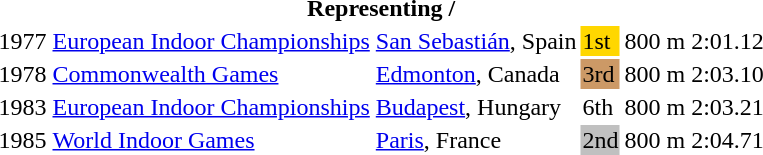<table>
<tr>
<th colspan=6>Representing  / </th>
</tr>
<tr>
<td>1977</td>
<td><a href='#'>European Indoor Championships</a></td>
<td><a href='#'>San Sebastián</a>, Spain</td>
<td bgcolor=gold>1st</td>
<td>800 m</td>
<td>2:01.12</td>
</tr>
<tr>
<td>1978</td>
<td><a href='#'>Commonwealth Games</a></td>
<td><a href='#'>Edmonton</a>, Canada</td>
<td bgcolor=cc9966>3rd</td>
<td>800 m</td>
<td>2:03.10</td>
</tr>
<tr>
<td>1983</td>
<td><a href='#'>European Indoor Championships</a></td>
<td><a href='#'>Budapest</a>, Hungary</td>
<td>6th</td>
<td>800 m</td>
<td>2:03.21</td>
</tr>
<tr>
<td>1985</td>
<td><a href='#'>World Indoor Games</a></td>
<td><a href='#'>Paris</a>, France</td>
<td bgcolor=silver>2nd</td>
<td>800 m</td>
<td>2:04.71</td>
</tr>
</table>
